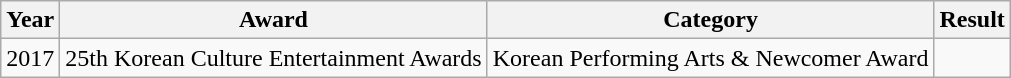<table class="wikitable plainrowheaders">
<tr>
<th>Year</th>
<th>Award</th>
<th>Category</th>
<th>Result</th>
</tr>
<tr>
<td>2017</td>
<td>25th Korean Culture Entertainment Awards</td>
<td>Korean Performing Arts & Newcomer Award</td>
<td></td>
</tr>
</table>
